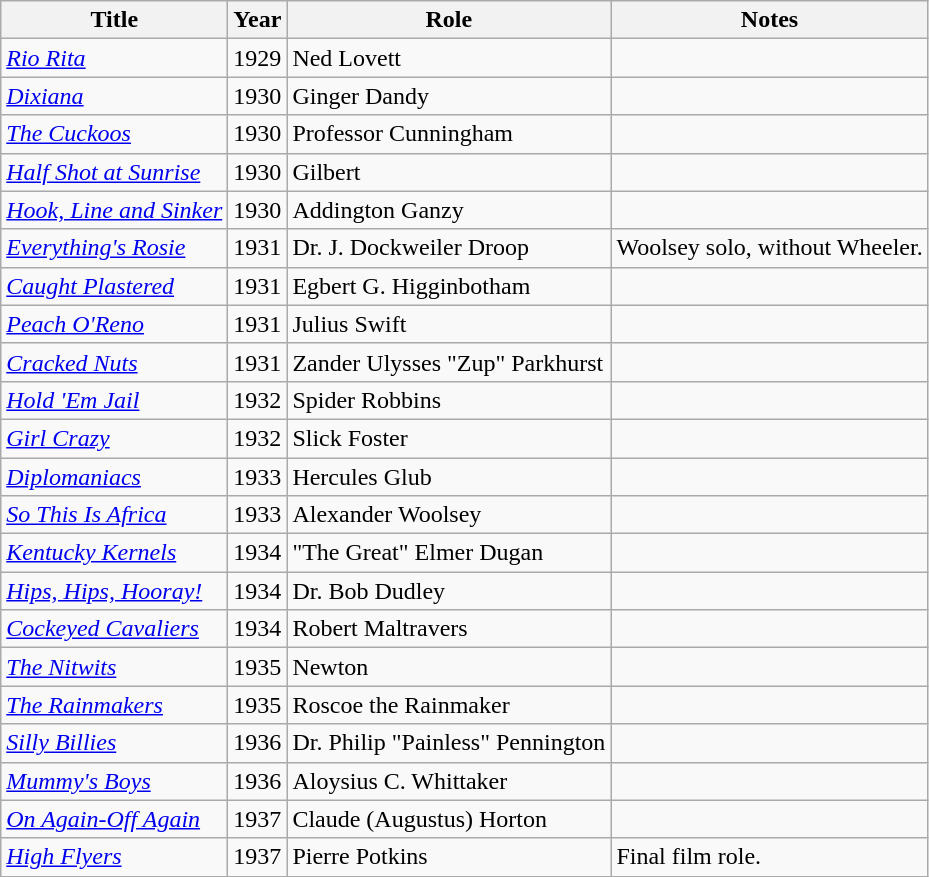<table class="wikitable">
<tr>
<th>Title</th>
<th>Year</th>
<th>Role</th>
<th>Notes</th>
</tr>
<tr>
<td><em><a href='#'>Rio Rita</a></em></td>
<td>1929</td>
<td>Ned Lovett</td>
<td></td>
</tr>
<tr>
<td><em><a href='#'>Dixiana</a></em></td>
<td>1930</td>
<td>Ginger Dandy</td>
<td></td>
</tr>
<tr>
<td><em><a href='#'>The Cuckoos</a></em></td>
<td>1930</td>
<td>Professor Cunningham</td>
<td></td>
</tr>
<tr>
<td><em><a href='#'>Half Shot at Sunrise</a></em></td>
<td>1930</td>
<td>Gilbert</td>
<td></td>
</tr>
<tr>
<td><em><a href='#'>Hook, Line and Sinker</a></em></td>
<td>1930</td>
<td>Addington Ganzy</td>
<td></td>
</tr>
<tr>
<td><em><a href='#'>Everything's Rosie</a></em></td>
<td>1931</td>
<td>Dr. J. Dockweiler Droop</td>
<td>Woolsey solo, without Wheeler.</td>
</tr>
<tr>
<td><em><a href='#'>Caught Plastered</a></em></td>
<td>1931</td>
<td>Egbert G. Higginbotham</td>
<td></td>
</tr>
<tr>
<td><em><a href='#'>Peach O'Reno</a></em></td>
<td>1931</td>
<td>Julius Swift</td>
<td></td>
</tr>
<tr>
<td><em><a href='#'>Cracked Nuts</a></em></td>
<td>1931</td>
<td>Zander Ulysses "Zup" Parkhurst</td>
<td></td>
</tr>
<tr>
<td><em><a href='#'>Hold 'Em Jail</a></em></td>
<td>1932</td>
<td>Spider Robbins</td>
<td></td>
</tr>
<tr>
<td><em><a href='#'>Girl Crazy</a></em></td>
<td>1932</td>
<td>Slick Foster</td>
<td></td>
</tr>
<tr>
<td><em><a href='#'>Diplomaniacs</a></em></td>
<td>1933</td>
<td>Hercules Glub</td>
<td></td>
</tr>
<tr>
<td><em><a href='#'>So This Is Africa</a></em></td>
<td>1933</td>
<td>Alexander Woolsey</td>
<td></td>
</tr>
<tr>
<td><em><a href='#'>Kentucky Kernels</a></em></td>
<td>1934</td>
<td>"The Great" Elmer Dugan</td>
<td></td>
</tr>
<tr>
<td><em><a href='#'>Hips, Hips, Hooray!</a></em></td>
<td>1934</td>
<td>Dr. Bob Dudley</td>
<td></td>
</tr>
<tr>
<td><em><a href='#'>Cockeyed Cavaliers</a></em></td>
<td>1934</td>
<td>Robert Maltravers</td>
<td></td>
</tr>
<tr>
<td><em><a href='#'>The Nitwits</a></em></td>
<td>1935</td>
<td>Newton</td>
<td></td>
</tr>
<tr>
<td><em><a href='#'>The Rainmakers</a></em></td>
<td>1935</td>
<td>Roscoe the Rainmaker</td>
<td></td>
</tr>
<tr>
<td><em><a href='#'>Silly Billies</a></em></td>
<td>1936</td>
<td>Dr. Philip "Painless" Pennington</td>
<td></td>
</tr>
<tr>
<td><em><a href='#'>Mummy's Boys</a></em></td>
<td>1936</td>
<td>Aloysius C. Whittaker</td>
<td></td>
</tr>
<tr>
<td><em><a href='#'>On Again-Off Again</a></em></td>
<td>1937</td>
<td>Claude (Augustus) Horton</td>
<td></td>
</tr>
<tr>
<td><em><a href='#'>High Flyers</a></em></td>
<td>1937</td>
<td>Pierre Potkins</td>
<td>Final film role.</td>
</tr>
</table>
